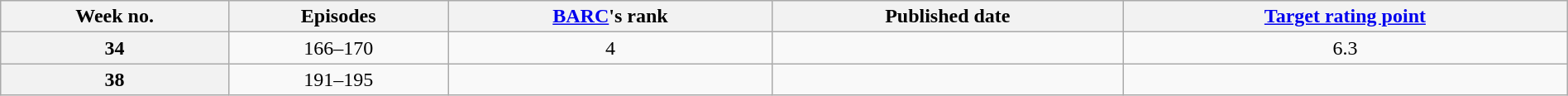<table class=wikitable style="width:100%; text-align:center;">
<tr>
<th rowspan="1">Week no.</th>
<th rowspan="1">Episodes</th>
<th rowspan="1"><a href='#'>BARC</a>'s rank</th>
<th rowspan="1">Published date</th>
<th rowspan="1"><a href='#'>Target rating point</a><br></th>
</tr>
<tr>
<th>34</th>
<td>166–170</td>
<td>4</td>
<td></td>
<td>6.3</td>
</tr>
<tr>
<th>38</th>
<td>191–195</td>
<td></td>
<td></td>
<td></td>
</tr>
</table>
